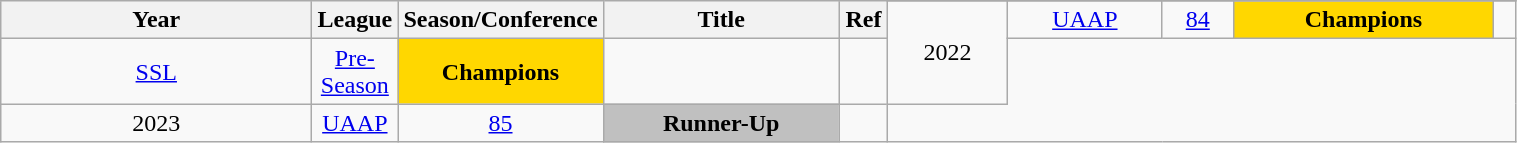<table class="wikitable sortable" style="text-align:center" width="80%">
<tr>
<th style="width:200px;" rowspan="2">Year</th>
<th style="width:50px;" rowspan="2">League</th>
<th style="width:50px;" rowspan="2">Season/Conference</th>
<th style="width:150px;" rowspan="2">Title</th>
<th style="width:25px;" rowspan="2">Ref</th>
</tr>
<tr>
<td rowspan=2>2022</td>
<td><a href='#'>UAAP</a></td>
<td><a href='#'>84</a></td>
<td style="background:gold"><strong>Champions</strong></td>
<td></td>
</tr>
<tr>
<td><a href='#'>SSL</a></td>
<td><a href='#'>Pre-Season</a></td>
<td style="background:gold"><strong>Champions</strong></td>
<td></td>
</tr>
<tr>
<td>2023</td>
<td><a href='#'>UAAP</a></td>
<td><a href='#'>85</a></td>
<td style="background:silver"><strong>Runner-Up</strong></td>
<td></td>
</tr>
</table>
